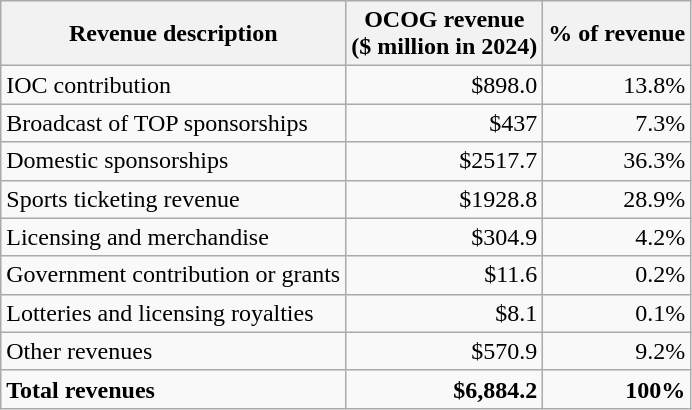<table class="wikitable">
<tr>
<th>Revenue description</th>
<th>OCOG revenue<br> ($ million in 2024)</th>
<th>% of revenue</th>
</tr>
<tr>
<td>IOC contribution</td>
<td align=right>$898.0</td>
<td align=right>13.8%</td>
</tr>
<tr>
<td>Broadcast of TOP sponsorships</td>
<td align=right>$437</td>
<td align=right>7.3%</td>
</tr>
<tr>
<td>Domestic sponsorships</td>
<td align=right>$2517.7</td>
<td align=right>36.3%</td>
</tr>
<tr>
<td>Sports ticketing revenue</td>
<td align=right>$1928.8</td>
<td align=right>28.9%</td>
</tr>
<tr>
<td>Licensing and merchandise</td>
<td align=right>$304.9</td>
<td align=right>4.2%</td>
</tr>
<tr>
<td>Government contribution or grants</td>
<td align=right>$11.6</td>
<td align=right>0.2%</td>
</tr>
<tr>
<td>Lotteries and licensing royalties</td>
<td align=right>$8.1</td>
<td align=right>0.1%</td>
</tr>
<tr>
<td>Other revenues</td>
<td align=right>$570.9</td>
<td align=right>9.2%</td>
</tr>
<tr>
<td><strong>Total revenues</strong></td>
<td align=right><strong>$6,884.2</strong></td>
<td align=right><strong>100%</strong></td>
</tr>
</table>
